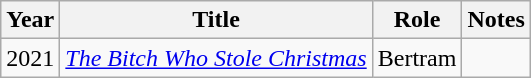<table class="wikitable sortable">
<tr>
<th>Year</th>
<th>Title</th>
<th>Role</th>
<th class="unsortable">Notes</th>
</tr>
<tr>
<td>2021</td>
<td><em><a href='#'>The Bitch Who Stole Christmas</a></em></td>
<td>Bertram</td>
<td></td>
</tr>
</table>
